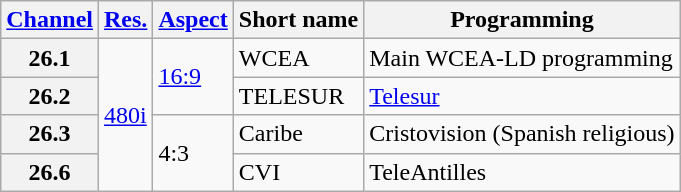<table class="wikitable">
<tr>
<th scope = "col"><a href='#'>Channel</a></th>
<th scope = "col"><a href='#'>Res.</a></th>
<th scope = "col"><a href='#'>Aspect</a></th>
<th scope = "col">Short name</th>
<th scope = "col">Programming</th>
</tr>
<tr>
<th scope = "row">26.1</th>
<td rowspan=4><a href='#'>480i</a></td>
<td rowspan=2><a href='#'>16:9</a></td>
<td>WCEA</td>
<td>Main WCEA-LD programming</td>
</tr>
<tr>
<th scope = "row">26.2</th>
<td>TELESUR</td>
<td><a href='#'>Telesur</a></td>
</tr>
<tr>
<th scope = "row">26.3</th>
<td rowspan=2>4:3</td>
<td>Caribe</td>
<td>Cristovision (Spanish religious)</td>
</tr>
<tr>
<th scope = "row">26.6</th>
<td>CVI</td>
<td>TeleAntilles</td>
</tr>
</table>
